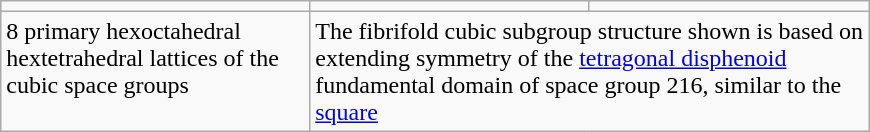<table class=wikitable width=580>
<tr>
<td></td>
<td></td>
<td></td>
</tr>
<tr valign=top>
<td>8 primary hexoctahedral hextetrahedral lattices of the cubic space groups</td>
<td colspan=2>The fibrifold cubic subgroup structure shown is based on extending symmetry of the <a href='#'>tetragonal disphenoid</a> fundamental domain of space group 216, similar to the <a href='#'>square</a></td>
</tr>
</table>
